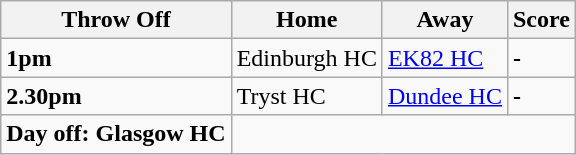<table class="wikitable">
<tr>
<th><strong>Throw Off</strong></th>
<th><strong>Home</strong></th>
<th><strong>Away</strong></th>
<th><strong>Score</strong></th>
</tr>
<tr>
<td><strong>1pm</strong></td>
<td>Edinburgh HC</td>
<td><a href='#'>EK82 HC</a></td>
<td><strong>-</strong></td>
</tr>
<tr>
<td><strong>2.30pm</strong></td>
<td>Tryst HC</td>
<td><a href='#'>Dundee HC</a></td>
<td><strong>-</strong></td>
</tr>
<tr>
<td><strong>Day off: Glasgow HC</strong></td>
</tr>
</table>
